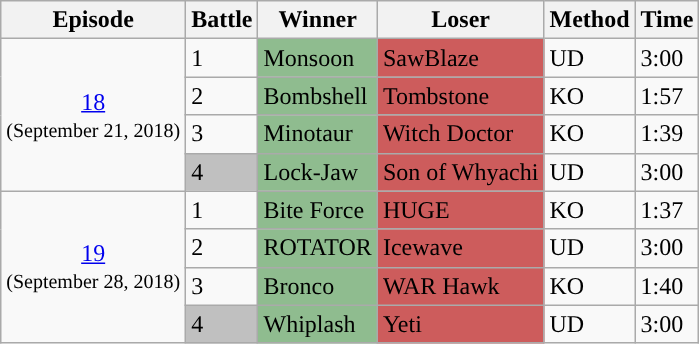<table class="wikitable">
<tr>
<th>Episode</th>
<th>Battle</th>
<th>Winner</th>
<th>Loser</th>
<th>Method</th>
<th>Time</th>
</tr>
<tr>
<td style="text-align:center;" rowspan="4"><a href='#'>18</a><br><small>(September 21, 2018)</small></td>
<td> 1</td>
<td style="background:DarkSeaGreen;">Monsoon</td>
<td style="background:IndianRed;">SawBlaze</td>
<td>UD</td>
<td>3:00</td>
</tr>
<tr>
<td>2</td>
<td style="background:DarkSeaGreen;">Bombshell</td>
<td style="background:IndianRed;">Tombstone</td>
<td>KO</td>
<td>1:57</td>
</tr>
<tr>
<td>3</td>
<td style="background:DarkSeaGreen;">Minotaur</td>
<td style="background:IndianRed;">Witch Doctor</td>
<td>KO</td>
<td>1:39</td>
</tr>
<tr>
<td style="background:Silver;">4</td>
<td style="background:DarkSeaGreen;">Lock-Jaw</td>
<td style="background:IndianRed;">Son of Whyachi</td>
<td>UD</td>
<td>3:00</td>
</tr>
<tr>
<td style="text-align:center;" rowspan="4"><a href='#'>19</a><br><small>(September 28, 2018)</small></td>
<td>1</td>
<td style="background:DarkSeaGreen;">Bite Force</td>
<td style="background:IndianRed;">HUGE</td>
<td>KO</td>
<td>1:37</td>
</tr>
<tr>
<td>2</td>
<td style="background:DarkSeaGreen;">ROTATOR</td>
<td style="background:IndianRed;">Icewave</td>
<td>UD</td>
<td>3:00</td>
</tr>
<tr>
<td>3</td>
<td style="background:DarkSeaGreen;">Bronco</td>
<td style="background:IndianRed;">WAR Hawk</td>
<td>KO</td>
<td>1:40</td>
</tr>
<tr>
<td style="background:Silver;">4</td>
<td style="background:DarkSeaGreen;">Whiplash</td>
<td style="background:IndianRed;">Yeti</td>
<td>UD</td>
<td>3:00</td>
</tr>
</table>
